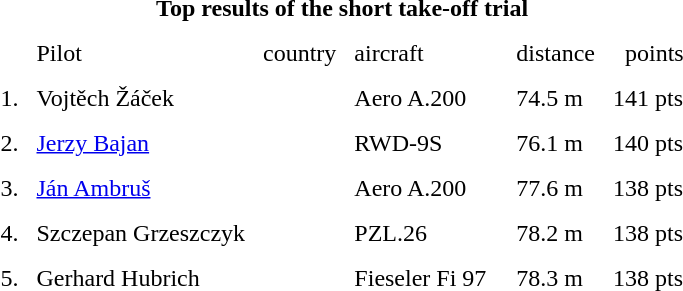<table cellspacing=10>
<tr>
<th colspan=12>Top results of the short take-off trial</th>
</tr>
<tr>
<td> </td>
<td>Pilot</td>
<td>country</td>
<td>aircraft</td>
<td>distance</td>
<td>  points</td>
</tr>
<tr>
<td>1.</td>
<td>Vojtěch Žáček</td>
<td></td>
<td>Aero A.200</td>
<td>74.5 m</td>
<td>141 pts</td>
</tr>
<tr>
<td>2.</td>
<td><a href='#'>Jerzy Bajan</a></td>
<td></td>
<td>RWD-9S</td>
<td>76.1 m</td>
<td>140 pts</td>
</tr>
<tr>
<td>3.</td>
<td><a href='#'>Ján Ambruš</a></td>
<td></td>
<td>Aero A.200</td>
<td>77.6 m</td>
<td>138 pts</td>
</tr>
<tr>
<td>4.</td>
<td>Szczepan Grzeszczyk</td>
<td></td>
<td>PZL.26</td>
<td>78.2 m</td>
<td>138 pts</td>
</tr>
<tr>
<td>5.</td>
<td>Gerhard Hubrich</td>
<td></td>
<td>Fieseler Fi 97  </td>
<td>78.3 m</td>
<td>138 pts</td>
</tr>
</table>
